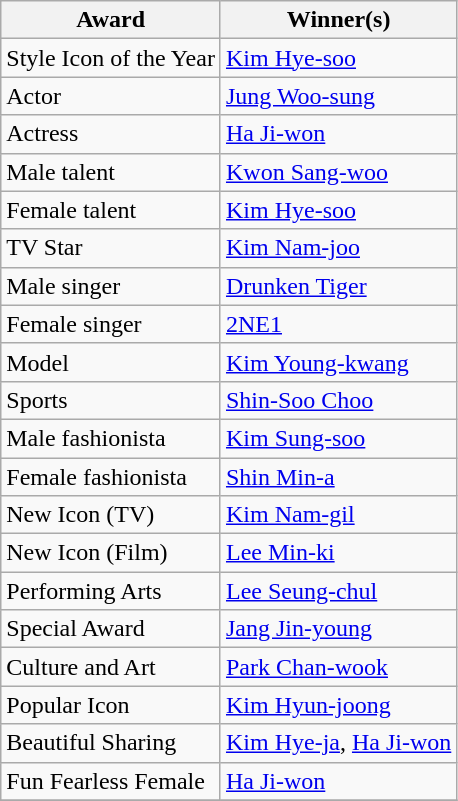<table class="wikitable">
<tr>
<th>Award</th>
<th>Winner(s)</th>
</tr>
<tr>
<td>Style Icon of the Year</td>
<td><a href='#'>Kim Hye-soo</a></td>
</tr>
<tr>
<td>Actor</td>
<td><a href='#'>Jung Woo-sung</a></td>
</tr>
<tr>
<td>Actress</td>
<td><a href='#'>Ha Ji-won</a></td>
</tr>
<tr>
<td>Male talent</td>
<td><a href='#'>Kwon Sang-woo</a></td>
</tr>
<tr>
<td>Female talent</td>
<td><a href='#'>Kim Hye-soo</a></td>
</tr>
<tr>
<td>TV Star</td>
<td><a href='#'>Kim Nam-joo</a></td>
</tr>
<tr>
<td>Male singer</td>
<td><a href='#'>Drunken Tiger</a></td>
</tr>
<tr>
<td>Female singer</td>
<td><a href='#'>2NE1</a></td>
</tr>
<tr>
<td>Model</td>
<td><a href='#'>Kim Young-kwang</a></td>
</tr>
<tr>
<td>Sports</td>
<td><a href='#'>Shin-Soo Choo</a></td>
</tr>
<tr>
<td>Male fashionista</td>
<td><a href='#'>Kim Sung-soo</a></td>
</tr>
<tr>
<td>Female fashionista</td>
<td><a href='#'>Shin Min-a</a></td>
</tr>
<tr>
<td>New Icon (TV)</td>
<td><a href='#'>Kim Nam-gil</a></td>
</tr>
<tr>
<td>New Icon (Film)</td>
<td><a href='#'>Lee Min-ki</a></td>
</tr>
<tr>
<td>Performing Arts</td>
<td><a href='#'>Lee Seung-chul</a></td>
</tr>
<tr>
<td>Special Award</td>
<td><a href='#'>Jang Jin-young</a></td>
</tr>
<tr>
<td>Culture and Art</td>
<td><a href='#'>Park Chan-wook</a></td>
</tr>
<tr>
<td>Popular Icon</td>
<td><a href='#'>Kim Hyun-joong</a></td>
</tr>
<tr>
<td>Beautiful Sharing</td>
<td><a href='#'>Kim Hye-ja</a>, <a href='#'>Ha Ji-won</a></td>
</tr>
<tr>
<td>Fun Fearless Female</td>
<td><a href='#'>Ha Ji-won</a></td>
</tr>
<tr>
</tr>
</table>
